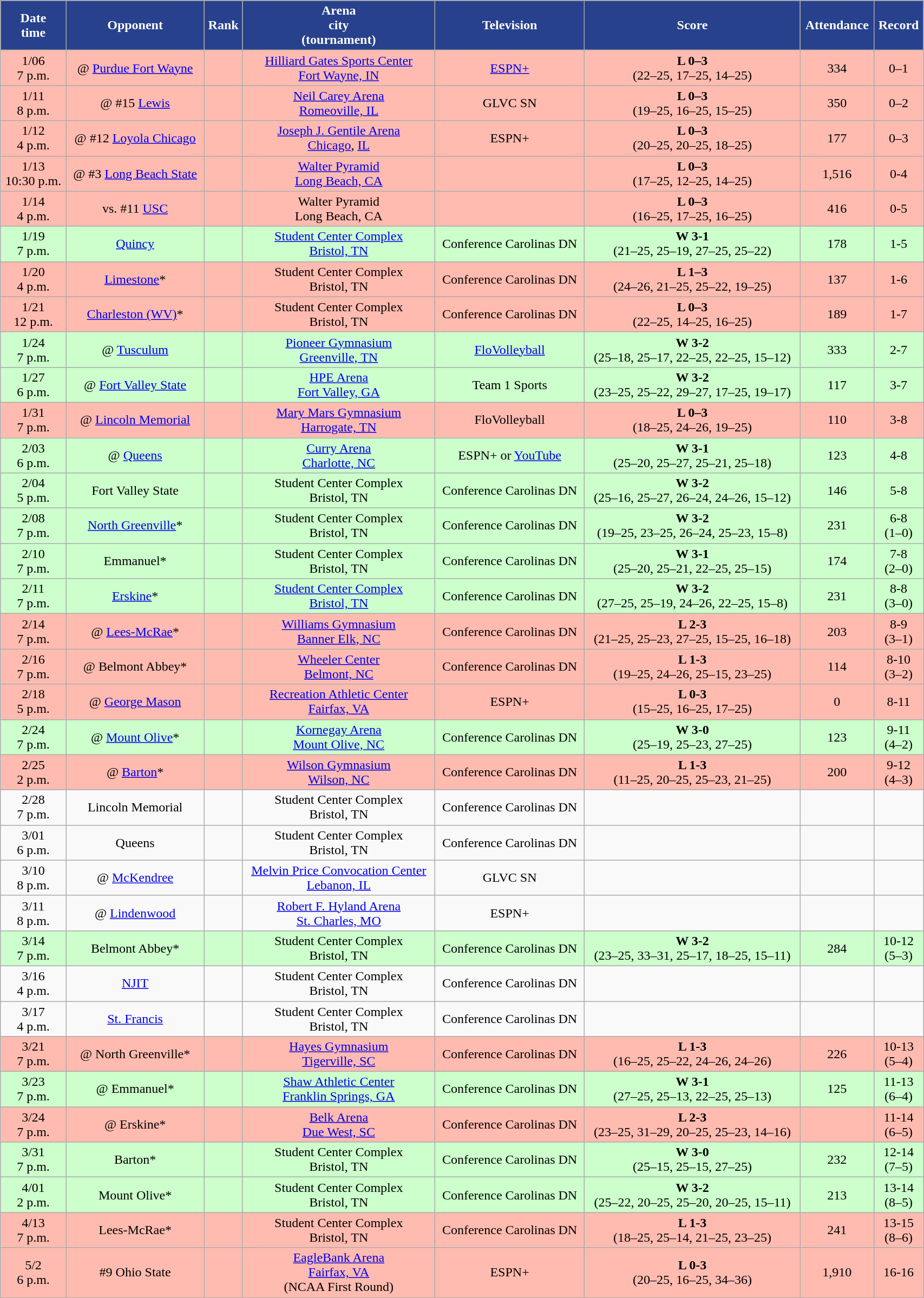<table class="wikitable sortable" style="width:90%">
<tr>
<th style="background:#27418C; color:#FFFFFF;" scope="col">Date<br>time</th>
<th style="background:#27418C; color:#FFFFFF;" scope="col">Opponent</th>
<th style="background:#27418C; color:#FFFFFF;" scope="col">Rank</th>
<th style="background:#27418C; color:#FFFFFF;" scope="col">Arena<br>city<br>(tournament)</th>
<th style="background:#27418C; color:#FFFFFF;" scope="col">Television</th>
<th style="background:#27418C; color:#FFFFFF;" scope="col">Score</th>
<th style="background:#27418C; color:#FFFFFF;" scope="col">Attendance</th>
<th style="background:#27418C; color:#FFFFFF;" scope="col">Record</th>
</tr>
<tr align="center" bgcolor="#ffbbb">
<td>1/06<br>7 p.m.</td>
<td>@ <a href='#'>Purdue Fort Wayne</a></td>
<td></td>
<td><a href='#'>Hilliard Gates Sports Center</a><br><a href='#'>Fort Wayne, IN</a></td>
<td><a href='#'>ESPN+</a></td>
<td><strong>L 0–3</strong><br>(22–25, 17–25, 14–25)</td>
<td>334</td>
<td>0–1</td>
</tr>
<tr align="center" bgcolor="#ffbbb">
<td>1/11<br>8 p.m.</td>
<td>@ #15 <a href='#'>Lewis</a></td>
<td></td>
<td><a href='#'>Neil Carey Arena</a><br><a href='#'>Romeoville, IL</a></td>
<td>GLVC SN</td>
<td><strong>L 0–3</strong><br>(19–25, 16–25, 15–25)</td>
<td>350</td>
<td>0–2</td>
</tr>
<tr align="center" bgcolor="#ffbbb">
<td>1/12<br>4 p.m.</td>
<td>@ #12 <a href='#'>Loyola Chicago</a></td>
<td></td>
<td><a href='#'>Joseph J. Gentile Arena</a><br><a href='#'>Chicago</a>, <a href='#'>IL</a></td>
<td>ESPN+</td>
<td><strong>L 0–3</strong><br>(20–25, 20–25, 18–25)</td>
<td>177</td>
<td>0–3</td>
</tr>
<tr align="center" bgcolor="#ffbbb">
<td>1/13<br>10:30 p.m.</td>
<td>@ #3 <a href='#'>Long Beach State</a></td>
<td></td>
<td><a href='#'>Walter Pyramid</a><br><a href='#'>Long Beach, CA</a></td>
<td></td>
<td><strong>L 0–3</strong><br>(17–25, 12–25, 14–25)</td>
<td>1,516</td>
<td>0-4</td>
</tr>
<tr align="center" bgcolor="#ffbbb">
<td>1/14<br>4 p.m.</td>
<td>vs. #11 <a href='#'>USC</a></td>
<td></td>
<td>Walter Pyramid<br>Long Beach, CA</td>
<td></td>
<td><strong>L 0–3</strong><br>(16–25, 17–25, 16–25)</td>
<td>416</td>
<td>0-5</td>
</tr>
<tr align="center" bgcolor="#ccffcc">
<td>1/19<br>7 p.m.</td>
<td><a href='#'>Quincy</a></td>
<td></td>
<td><a href='#'>Student Center Complex</a><br><a href='#'>Bristol, TN</a></td>
<td>Conference Carolinas DN</td>
<td><strong>W 3-1</strong><br>(21–25, 25–19, 27–25, 25–22)</td>
<td>178</td>
<td>1-5</td>
</tr>
<tr align="center" bgcolor="#ffbbb">
<td>1/20<br>4 p.m.</td>
<td><a href='#'>Limestone</a>*</td>
<td></td>
<td>Student Center Complex<br>Bristol, TN</td>
<td>Conference Carolinas DN</td>
<td><strong>L 1–3</strong><br>(24–26, 21–25, 25–22, 19–25)</td>
<td>137</td>
<td>1-6</td>
</tr>
<tr align="center" bgcolor="#ffbbb">
<td>1/21<br>12 p.m.</td>
<td><a href='#'>Charleston (WV)</a>*</td>
<td></td>
<td>Student Center Complex<br>Bristol, TN</td>
<td>Conference Carolinas DN</td>
<td><strong>L 0–3</strong><br>(22–25, 14–25, 16–25)</td>
<td>189</td>
<td>1-7</td>
</tr>
<tr align="center" bgcolor="#ccffcc">
<td>1/24<br>7 p.m.</td>
<td>@ <a href='#'>Tusculum</a></td>
<td></td>
<td><a href='#'>Pioneer Gymnasium</a><br><a href='#'>Greenville, TN</a></td>
<td><a href='#'>FloVolleyball</a></td>
<td><strong>W 3-2</strong><br>(25–18, 25–17, 22–25, 22–25, 15–12)</td>
<td>333</td>
<td>2-7</td>
</tr>
<tr align="center" bgcolor="#ccffcc">
<td>1/27<br>6 p.m.</td>
<td>@ <a href='#'>Fort Valley State</a></td>
<td></td>
<td><a href='#'>HPE Arena</a><br><a href='#'>Fort Valley, GA</a></td>
<td>Team 1 Sports</td>
<td><strong>W 3-2</strong><br>(23–25, 25–22, 29–27, 17–25, 19–17)</td>
<td>117</td>
<td>3-7</td>
</tr>
<tr align="center" bgcolor="#ffbbb">
<td>1/31<br>7 p.m.</td>
<td>@ <a href='#'>Lincoln Memorial</a></td>
<td></td>
<td><a href='#'>Mary Mars Gymnasium</a><br><a href='#'>Harrogate, TN</a></td>
<td>FloVolleyball</td>
<td><strong>L 0–3</strong><br>(18–25, 24–26, 19–25)</td>
<td>110</td>
<td>3-8</td>
</tr>
<tr align="center" bgcolor="#ccffcc">
<td>2/03<br>6 p.m.</td>
<td>@ <a href='#'>Queens</a></td>
<td></td>
<td><a href='#'>Curry Arena</a><br><a href='#'>Charlotte, NC</a></td>
<td>ESPN+ or <a href='#'>YouTube</a></td>
<td><strong>W 3-1</strong><br>(25–20, 25–27, 25–21, 25–18)</td>
<td>123</td>
<td>4-8</td>
</tr>
<tr align="center" bgcolor="#ccffcc">
<td>2/04<br>5 p.m.</td>
<td>Fort Valley State</td>
<td></td>
<td>Student Center Complex<br>Bristol, TN</td>
<td>Conference Carolinas DN</td>
<td><strong>W 3-2</strong><br>(25–16, 25–27, 26–24, 24–26, 15–12)</td>
<td>146</td>
<td>5-8</td>
</tr>
<tr align="center" bgcolor="#ccffcc">
<td>2/08<br>7 p.m.</td>
<td><a href='#'>North Greenville</a>*</td>
<td></td>
<td>Student Center Complex<br>Bristol, TN</td>
<td>Conference Carolinas DN</td>
<td><strong>W 3-2</strong><br>(19–25, 23–25, 26–24, 25–23, 15–8)</td>
<td>231</td>
<td>6-8<br>(1–0)</td>
</tr>
<tr align="center" bgcolor="#ccffcc">
<td>2/10<br>7 p.m.</td>
<td>Emmanuel*</td>
<td></td>
<td>Student Center Complex<br>Bristol, TN</td>
<td>Conference Carolinas DN</td>
<td><strong>W 3-1</strong><br>(25–20, 25–21, 22–25, 25–15)</td>
<td>174</td>
<td>7-8<br>(2–0)</td>
</tr>
<tr align="center" bgcolor="#ccffcc">
<td>2/11<br>7 p.m.</td>
<td><a href='#'>Erskine</a>*</td>
<td></td>
<td><a href='#'>Student Center Complex</a><br><a href='#'>Bristol, TN</a></td>
<td>Conference Carolinas DN</td>
<td><strong>W 3-2</strong><br>(27–25, 25–19, 24–26, 22–25, 15–8)</td>
<td>231</td>
<td>8-8<br>(3–0)</td>
</tr>
<tr align="center" bgcolor="#ffbbb">
<td>2/14<br>7 p.m.</td>
<td>@ <a href='#'>Lees-McRae</a>*</td>
<td></td>
<td><a href='#'>Williams Gymnasium</a><br><a href='#'>Banner Elk, NC</a></td>
<td>Conference Carolinas DN</td>
<td><strong>L 2-3</strong><br>(21–25, 25–23, 27–25, 15–25, 16–18)</td>
<td>203</td>
<td>8-9<br>(3–1)</td>
</tr>
<tr align="center" bgcolor="#ffbbb">
<td>2/16<br>7 p.m.</td>
<td>@ Belmont Abbey*</td>
<td></td>
<td><a href='#'>Wheeler Center</a><br><a href='#'>Belmont, NC</a></td>
<td>Conference Carolinas DN</td>
<td><strong>L 1-3</strong><br>(19–25, 24–26, 25–15, 23–25)</td>
<td>114</td>
<td>8-10<br>(3–2)</td>
</tr>
<tr align="center" bgcolor="#ffbbb">
<td>2/18<br>5 p.m.</td>
<td>@ <a href='#'>George Mason</a></td>
<td></td>
<td><a href='#'>Recreation Athletic Center</a><br><a href='#'>Fairfax, VA</a></td>
<td>ESPN+</td>
<td><strong>L 0-3</strong><br>(15–25, 16–25, 17–25)</td>
<td>0</td>
<td>8-11</td>
</tr>
<tr align="center" bgcolor="#ccffcc">
<td>2/24<br>7 p.m.</td>
<td>@ <a href='#'>Mount Olive</a>*</td>
<td></td>
<td><a href='#'>Kornegay Arena</a><br><a href='#'>Mount Olive, NC</a></td>
<td>Conference Carolinas DN</td>
<td><strong>W 3-0</strong><br>(25–19, 25–23, 27–25)</td>
<td>123</td>
<td>9-11<br>(4–2)</td>
</tr>
<tr align="center" bgcolor="#ffbbb">
<td>2/25<br>2 p.m.</td>
<td>@ <a href='#'>Barton</a>*</td>
<td></td>
<td><a href='#'>Wilson Gymnasium</a><br><a href='#'>Wilson, NC</a></td>
<td>Conference Carolinas DN</td>
<td><strong>L 1-3</strong><br>(11–25, 20–25, 25–23, 21–25)</td>
<td>200</td>
<td>9-12<br>(4–3)</td>
</tr>
<tr align="center">
<td>2/28<br>7 p.m.</td>
<td>Lincoln Memorial</td>
<td></td>
<td>Student Center Complex<br>Bristol, TN</td>
<td>Conference Carolinas DN</td>
<td></td>
<td></td>
<td></td>
</tr>
<tr align="center">
<td>3/01<br>6 p.m.</td>
<td>Queens</td>
<td></td>
<td>Student Center Complex<br>Bristol, TN</td>
<td>Conference Carolinas DN</td>
<td></td>
<td></td>
<td></td>
</tr>
<tr align="center">
<td>3/10<br>8 p.m.</td>
<td>@ <a href='#'>McKendree</a></td>
<td></td>
<td><a href='#'>Melvin Price Convocation Center</a><br><a href='#'>Lebanon, IL</a></td>
<td>GLVC SN</td>
<td></td>
<td></td>
<td></td>
</tr>
<tr align="center">
<td>3/11<br>8 p.m.</td>
<td>@ <a href='#'>Lindenwood</a></td>
<td></td>
<td><a href='#'>Robert F. Hyland Arena</a><br><a href='#'>St. Charles, MO</a></td>
<td>ESPN+</td>
<td></td>
<td></td>
<td></td>
</tr>
<tr align="center" bgcolor="#ccffcc">
<td>3/14<br>7 p.m.</td>
<td>Belmont Abbey*</td>
<td></td>
<td>Student Center Complex<br>Bristol, TN</td>
<td>Conference Carolinas DN</td>
<td><strong>W 3-2</strong><br>(23–25, 33–31, 25–17, 18–25, 15–11)</td>
<td>284</td>
<td>10-12<br>(5–3)</td>
</tr>
<tr align="center">
<td>3/16<br>4 p.m.</td>
<td><a href='#'>NJIT</a></td>
<td></td>
<td>Student Center Complex<br>Bristol, TN</td>
<td>Conference Carolinas DN</td>
<td></td>
<td></td>
<td></td>
</tr>
<tr align="center">
<td>3/17<br>4 p.m.</td>
<td><a href='#'>St. Francis</a></td>
<td></td>
<td>Student Center Complex<br>Bristol, TN</td>
<td>Conference Carolinas DN</td>
<td></td>
<td></td>
<td></td>
</tr>
<tr align="center" bgcolor="#ffbbb">
<td>3/21<br>7 p.m.</td>
<td>@ North Greenville*</td>
<td></td>
<td><a href='#'>Hayes Gymnasium</a><br><a href='#'>Tigerville, SC</a></td>
<td>Conference Carolinas DN</td>
<td><strong>L 1-3</strong><br>(16–25, 25–22, 24–26, 24–26)</td>
<td>226</td>
<td>10-13<br>(5–4)</td>
</tr>
<tr align="center" bgcolor="#ccffcc">
<td>3/23<br>7 p.m.</td>
<td>@ Emmanuel*</td>
<td></td>
<td><a href='#'>Shaw Athletic Center</a><br><a href='#'>Franklin Springs, GA</a></td>
<td>Conference Carolinas DN</td>
<td><strong>W 3-1</strong><br>(27–25, 25–13, 22–25, 25–13)</td>
<td>125</td>
<td>11-13<br>(6–4)</td>
</tr>
<tr align="center" bgcolor="#ffbbb">
<td>3/24<br>7 p.m.</td>
<td>@ Erskine*</td>
<td></td>
<td><a href='#'>Belk Arena</a><br><a href='#'>Due West, SC</a></td>
<td>Conference Carolinas DN</td>
<td><strong>L 2-3</strong><br>(23–25, 31–29, 20–25, 25–23, 14–16)</td>
<td></td>
<td>11-14<br>(6–5)</td>
</tr>
<tr align="center" bgcolor="#ccffcc">
<td>3/31<br>7 p.m.</td>
<td>Barton*</td>
<td></td>
<td>Student Center Complex<br>Bristol, TN</td>
<td>Conference Carolinas DN</td>
<td><strong>W 3-0</strong><br>(25–15, 25–15, 27–25)</td>
<td>232</td>
<td>12-14<br>(7–5)</td>
</tr>
<tr align="center" bgcolor="#ccffcc">
<td>4/01<br>2 p.m.</td>
<td>Mount Olive*</td>
<td></td>
<td>Student Center Complex<br>Bristol, TN</td>
<td>Conference Carolinas DN</td>
<td><strong>W 3-2</strong><br>(25–22, 20–25, 25–20, 20–25, 15–11)</td>
<td>213</td>
<td>13-14<br>(8–5)</td>
</tr>
<tr align="center" bgcolor="#ffbbb">
<td>4/13<br>7 p.m.</td>
<td>Lees-McRae*</td>
<td></td>
<td>Student Center Complex<br>Bristol, TN</td>
<td>Conference Carolinas DN</td>
<td><strong>L 1-3</strong><br>(18–25, 25–14, 21–25, 23–25)</td>
<td>241</td>
<td>13-15<br>(8–6)</td>
</tr>
<tr align="center" bgcolor="#ffbbb">
<td>5/2<br>6 p.m.</td>
<td>#9 Ohio State</td>
<td></td>
<td><a href='#'>EagleBank Arena</a><br><a href='#'>Fairfax, VA</a><br>(NCAA First Round)</td>
<td>ESPN+</td>
<td><strong>L 0-3</strong><br>(20–25, 16–25, 34–36)</td>
<td>1,910</td>
<td>16-16</td>
</tr>
<tr>
</tr>
</table>
